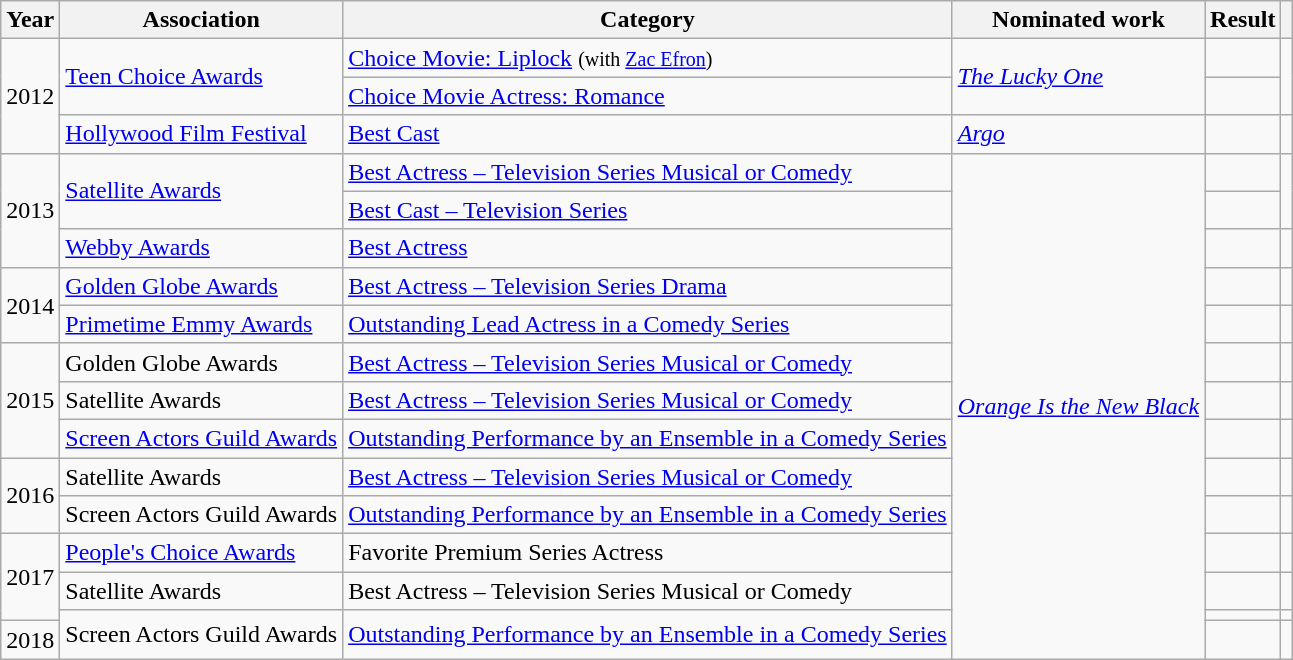<table class="wikitable sortable">
<tr>
<th>Year</th>
<th>Association</th>
<th>Category</th>
<th>Nominated work</th>
<th>Result</th>
<th scope="col" class="unsortable"></th>
</tr>
<tr>
<td rowspan="3">2012</td>
<td rowspan="2"><a href='#'>Teen Choice Awards</a></td>
<td><a href='#'>Choice Movie: Liplock</a> <small>(with <a href='#'>Zac Efron</a>)</small></td>
<td rowspan="2"><em><a href='#'>The Lucky One</a></em></td>
<td></td>
<td rowspan="2"></td>
</tr>
<tr>
<td><a href='#'>Choice Movie Actress: Romance</a></td>
<td></td>
</tr>
<tr>
<td><a href='#'>Hollywood Film Festival</a></td>
<td><a href='#'>Best Cast</a></td>
<td><em><a href='#'>Argo</a></em></td>
<td></td>
<td></td>
</tr>
<tr>
<td rowspan="3">2013</td>
<td rowspan="2"><a href='#'>Satellite Awards</a></td>
<td><a href='#'>Best Actress – Television Series Musical or Comedy</a></td>
<td rowspan="14"><em><a href='#'>Orange Is the New Black</a></em></td>
<td></td>
<td rowspan="2"></td>
</tr>
<tr>
<td><a href='#'>Best Cast – Television Series</a></td>
<td></td>
</tr>
<tr>
<td><a href='#'>Webby Awards</a></td>
<td><a href='#'>Best Actress</a></td>
<td></td>
<td></td>
</tr>
<tr>
<td rowspan="2">2014</td>
<td><a href='#'>Golden Globe Awards</a></td>
<td><a href='#'>Best Actress – Television Series Drama</a></td>
<td></td>
<td></td>
</tr>
<tr>
<td><a href='#'>Primetime Emmy Awards</a></td>
<td><a href='#'>Outstanding Lead Actress in a Comedy Series</a></td>
<td></td>
<td></td>
</tr>
<tr>
<td rowspan="3">2015</td>
<td>Golden Globe Awards</td>
<td><a href='#'>Best Actress – Television Series Musical or Comedy</a></td>
<td></td>
<td></td>
</tr>
<tr>
<td>Satellite Awards</td>
<td><a href='#'>Best Actress – Television Series Musical or Comedy</a></td>
<td></td>
<td></td>
</tr>
<tr>
<td><a href='#'>Screen Actors Guild Awards</a></td>
<td><a href='#'>Outstanding Performance by an Ensemble in a Comedy Series</a></td>
<td></td>
<td></td>
</tr>
<tr>
<td rowspan=2>2016</td>
<td>Satellite Awards</td>
<td><a href='#'>Best Actress – Television Series Musical or Comedy</a></td>
<td></td>
<td></td>
</tr>
<tr>
<td>Screen Actors Guild Awards</td>
<td><a href='#'>Outstanding Performance by an Ensemble in a Comedy Series</a></td>
<td></td>
<td></td>
</tr>
<tr>
<td rowspan=3>2017</td>
<td><a href='#'>People's Choice Awards</a></td>
<td>Favorite Premium Series Actress</td>
<td></td>
<td></td>
</tr>
<tr>
<td>Satellite Awards</td>
<td>Best Actress – Television Series Musical or Comedy</td>
<td></td>
<td></td>
</tr>
<tr>
<td rowspan=2>Screen Actors Guild Awards</td>
<td rowspan=2><a href='#'>Outstanding Performance by an Ensemble in a Comedy Series</a></td>
<td></td>
<td></td>
</tr>
<tr>
<td>2018</td>
<td></td>
<td></td>
</tr>
</table>
